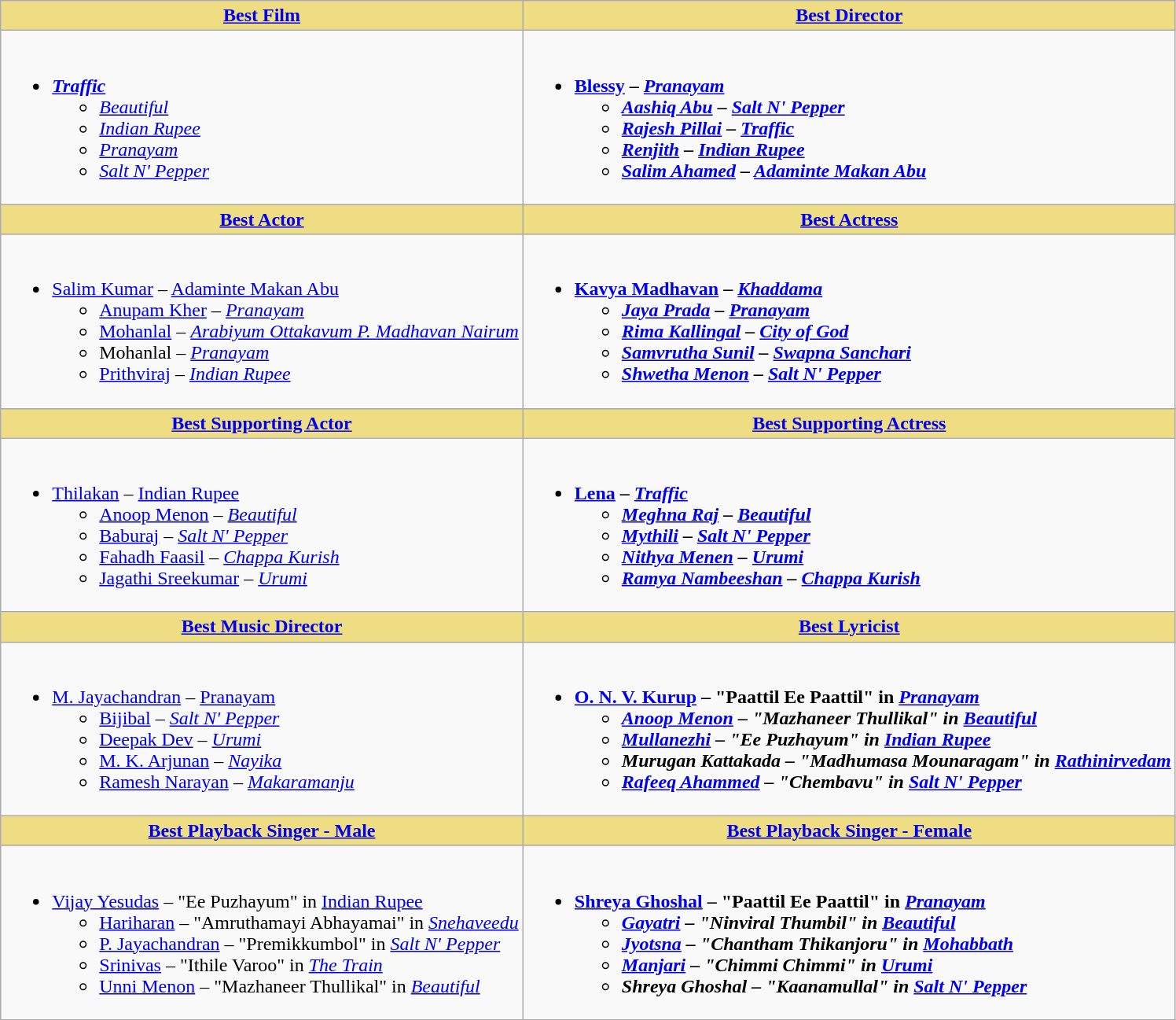<table class="wikitable" |>
<tr>
<th style="background:#EEDD82;" !align="center"><a href='#'>Best Film</a></th>
<th style="background:#EEDD82;" !align="center"><a href='#'>Best Director</a></th>
</tr>
<tr>
<td valign="top"><br><ul><li><strong><em><a href='#'>Traffic</a></em></strong><ul><li><em><a href='#'>Beautiful</a></em></li><li><em><a href='#'>Indian Rupee</a></em></li><li><em><a href='#'>Pranayam</a></em></li><li><em><a href='#'>Salt N' Pepper</a></em></li></ul></li></ul></td>
<td valign="top"><br><ul><li><strong><a href='#'>Blessy</a> – <em><a href='#'>Pranayam</a><strong><em><ul><li><a href='#'>Aashiq Abu</a> – </em><a href='#'>Salt N' Pepper</a><em></li><li><a href='#'>Rajesh Pillai</a> – </em><a href='#'>Traffic</a><em></li><li><a href='#'>Renjith</a> – </em><a href='#'>Indian Rupee</a><em></li><li><a href='#'>Salim Ahamed</a> – </em><a href='#'>Adaminte Makan Abu</a><em></li></ul></li></ul></td>
</tr>
<tr>
<th style="background:#EEDD82;" !align="center"><a href='#'>Best Actor</a></th>
<th style="background:#EEDD82;" !align="center"><a href='#'>Best Actress</a></th>
</tr>
<tr>
<td><br><ul><li></strong><a href='#'>Salim Kumar</a> – </em><a href='#'>Adaminte Makan Abu</a></em></strong><ul><li><a href='#'>Anupam Kher</a> – <em><a href='#'>Pranayam</a></em></li><li><a href='#'>Mohanlal</a> – <em><a href='#'>Arabiyum Ottakavum P. Madhavan Nairum</a></em></li><li>Mohanlal – <em><a href='#'>Pranayam</a></em></li><li><a href='#'>Prithviraj</a> – <em><a href='#'>Indian Rupee</a></em></li></ul></li></ul></td>
<td><br><ul><li><strong><a href='#'>Kavya Madhavan</a> – <em><a href='#'>Khaddama</a><strong><em><ul><li><a href='#'>Jaya Prada</a> – </em><a href='#'>Pranayam</a><em></li><li><a href='#'>Rima Kallingal</a> – </em><a href='#'>City of God</a><em></li><li><a href='#'>Samvrutha Sunil</a> – </em><a href='#'>Swapna Sanchari</a><em></li><li><a href='#'>Shwetha Menon</a> – </em><a href='#'>Salt N' Pepper</a><em></li></ul></li></ul></td>
</tr>
<tr>
<th style="background:#EEDD82;" !align="center"><a href='#'>Best Supporting Actor</a></th>
<th style="background:#EEDD82;" !align="center"><a href='#'>Best Supporting Actress</a></th>
</tr>
<tr>
<td><br><ul><li></strong><a href='#'>Thilakan</a>  – </em><a href='#'>Indian Rupee</a></em></strong><ul><li><a href='#'>Anoop Menon</a>  – <em><a href='#'>Beautiful</a></em></li><li><a href='#'>Baburaj</a>  – <em><a href='#'>Salt N' Pepper</a></em></li><li><a href='#'>Fahadh Faasil</a>  – <em><a href='#'>Chappa Kurish</a></em></li><li><a href='#'>Jagathi Sreekumar</a>  – <em><a href='#'>Urumi</a></em></li></ul></li></ul></td>
<td><br><ul><li><strong><a href='#'>Lena</a> – <em><a href='#'>Traffic</a><strong><em><ul><li><a href='#'>Meghna Raj</a> – </em><a href='#'>Beautiful</a><em></li><li><a href='#'>Mythili</a> – </em><a href='#'>Salt N' Pepper</a><em></li><li><a href='#'>Nithya Menen</a> – </em><a href='#'>Urumi</a><em></li><li><a href='#'>Ramya Nambeeshan</a> – </em><a href='#'>Chappa Kurish</a><em></li></ul></li></ul></td>
</tr>
<tr>
<th style="background:#EEDD82;" !align="center"><a href='#'>Best Music Director</a></th>
<th style="background:#EEDD82;" !align="center"><a href='#'>Best Lyricist</a></th>
</tr>
<tr>
<td><br><ul><li></strong><a href='#'>M. Jayachandran</a> – </em><a href='#'>Pranayam</a></em></strong><ul><li><a href='#'>Bijibal</a> – <em><a href='#'>Salt N' Pepper</a></em></li><li><a href='#'>Deepak Dev</a> – <em><a href='#'>Urumi</a></em></li><li><a href='#'>M. K. Arjunan</a> – <em><a href='#'>Nayika</a></em></li><li><a href='#'>Ramesh Narayan</a> – <em><a href='#'>Makaramanju</a></em></li></ul></li></ul></td>
<td><br><ul><li><strong><a href='#'>O. N. V. Kurup</a> – "Paattil Ee Paattil" in <em><a href='#'>Pranayam</a><strong><em><ul><li><a href='#'>Anoop Menon</a> – "Mazhaneer Thullikal" in </em><a href='#'>Beautiful</a><em></li><li><a href='#'>Mullanezhi</a> – "Ee Puzhayum" in </em><a href='#'>Indian Rupee</a><em></li><li>Murugan Kattakada – "Madhumasa Mounaragam" in </em><a href='#'>Rathinirvedam</a><em></li><li><a href='#'>Rafeeq Ahammed</a> – "Chembavu" in </em><a href='#'>Salt N' Pepper</a><em></li></ul></li></ul></td>
</tr>
<tr>
<th style="background:#EEDD82;" !align="center"><a href='#'>Best Playback Singer - Male</a></th>
<th style="background:#EEDD82;" !align="center"><a href='#'>Best Playback Singer - Female</a></th>
</tr>
<tr>
<td><br><ul><li></strong><a href='#'>Vijay Yesudas</a> – "Ee Puzhayum" in </em><a href='#'>Indian Rupee</a></em></strong><ul><li><a href='#'>Hariharan</a> – "Amruthamayi Abhayamai" in <em><a href='#'>Snehaveedu</a></em></li><li><a href='#'>P. Jayachandran</a> – "Premikkumbol" in <em><a href='#'>Salt N' Pepper</a></em></li><li><a href='#'>Srinivas</a> – "Ithile Varoo" in <em><a href='#'>The Train</a></em></li><li><a href='#'>Unni Menon</a> – "Mazhaneer Thullikal" in <em><a href='#'>Beautiful</a></em></li></ul></li></ul></td>
<td><br><ul><li><strong><a href='#'>Shreya Ghoshal</a> – "Paattil Ee Paattil" in <em><a href='#'>Pranayam</a><strong><em><ul><li><a href='#'>Gayatri</a> – "Ninviral Thumbil" in </em><a href='#'>Beautiful</a><em></li><li><a href='#'>Jyotsna</a> – "Chantham Thikanjoru" in </em><a href='#'>Mohabbath</a><em></li><li><a href='#'>Manjari</a> – "Chimmi Chimmi" in </em><a href='#'>Urumi</a><em></li><li>Shreya Ghoshal – "Kaanamullal" in </em><a href='#'>Salt N' Pepper</a><em></li></ul></li></ul></td>
</tr>
</table>
